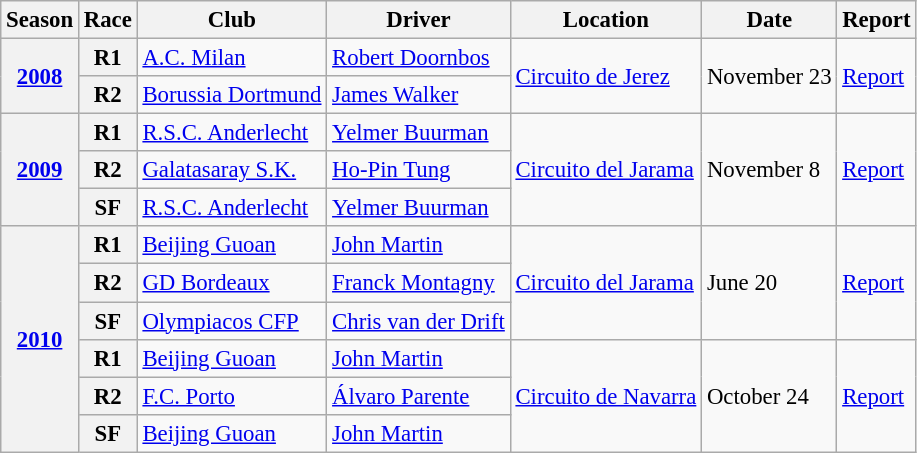<table class="wikitable" style="font-size: 95%;">
<tr>
<th>Season</th>
<th>Race</th>
<th>Club</th>
<th>Driver</th>
<th>Location</th>
<th>Date</th>
<th>Report</th>
</tr>
<tr>
<th rowspan=2><a href='#'>2008</a></th>
<th>R1</th>
<td> <a href='#'>A.C. Milan</a></td>
<td> <a href='#'>Robert Doornbos</a></td>
<td rowspan=2><a href='#'>Circuito de Jerez</a></td>
<td rowspan=2>November 23</td>
<td rowspan=2><a href='#'>Report</a></td>
</tr>
<tr>
<th>R2</th>
<td> <a href='#'>Borussia Dortmund</a></td>
<td> <a href='#'>James Walker</a></td>
</tr>
<tr>
<th rowspan=3><a href='#'>2009</a></th>
<th>R1</th>
<td> <a href='#'>R.S.C. Anderlecht</a></td>
<td> <a href='#'>Yelmer Buurman</a></td>
<td rowspan=3><a href='#'>Circuito del Jarama</a></td>
<td rowspan=3>November 8</td>
<td rowspan=3><a href='#'>Report</a></td>
</tr>
<tr>
<th>R2</th>
<td> <a href='#'>Galatasaray S.K.</a></td>
<td> <a href='#'>Ho-Pin Tung</a></td>
</tr>
<tr>
<th>SF</th>
<td> <a href='#'>R.S.C. Anderlecht</a></td>
<td> <a href='#'>Yelmer Buurman</a></td>
</tr>
<tr>
<th rowspan=6><a href='#'>2010</a></th>
<th>R1</th>
<td> <a href='#'>Beijing Guoan</a></td>
<td> <a href='#'>John Martin</a></td>
<td rowspan=3><a href='#'>Circuito del Jarama</a></td>
<td rowspan=3>June 20</td>
<td rowspan=3><a href='#'>Report</a></td>
</tr>
<tr>
<th>R2</th>
<td> <a href='#'>GD Bordeaux</a></td>
<td> <a href='#'>Franck Montagny</a></td>
</tr>
<tr>
<th>SF</th>
<td> <a href='#'>Olympiacos CFP</a></td>
<td> <a href='#'>Chris van der Drift</a></td>
</tr>
<tr>
<th>R1</th>
<td> <a href='#'>Beijing Guoan</a></td>
<td> <a href='#'>John Martin</a></td>
<td rowspan=3><a href='#'>Circuito de Navarra</a></td>
<td rowspan=3>October 24</td>
<td rowspan=3><a href='#'>Report</a></td>
</tr>
<tr>
<th>R2</th>
<td> <a href='#'>F.C. Porto</a></td>
<td> <a href='#'>Álvaro Parente</a></td>
</tr>
<tr>
<th>SF</th>
<td> <a href='#'>Beijing Guoan</a></td>
<td> <a href='#'>John Martin</a></td>
</tr>
</table>
